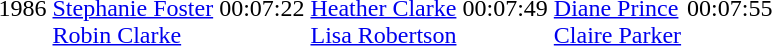<table>
<tr>
<td>1986</td>
<td><br><a href='#'>Stephanie Foster</a><br><a href='#'>Robin Clarke</a></td>
<td>00:07:22</td>
<td><br><a href='#'>Heather Clarke</a><br><a href='#'>Lisa Robertson</a></td>
<td>00:07:49</td>
<td><br><a href='#'>Diane Prince</a><br><a href='#'>Claire Parker</a></td>
<td>00:07:55</td>
</tr>
</table>
